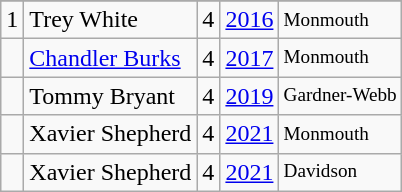<table class="wikitable">
<tr>
</tr>
<tr>
<td>1</td>
<td>Trey White</td>
<td>4</td>
<td><a href='#'>2016</a></td>
<td style="font-size:80%;">Monmouth</td>
</tr>
<tr>
<td></td>
<td><a href='#'>Chandler Burks</a></td>
<td>4</td>
<td><a href='#'>2017</a></td>
<td style="font-size:80%;">Monmouth</td>
</tr>
<tr>
<td></td>
<td>Tommy Bryant</td>
<td>4</td>
<td><a href='#'>2019</a></td>
<td style="font-size:80%;">Gardner-Webb</td>
</tr>
<tr>
<td></td>
<td>Xavier Shepherd</td>
<td>4</td>
<td><a href='#'>2021</a></td>
<td style="font-size:80%;">Monmouth</td>
</tr>
<tr>
<td></td>
<td>Xavier Shepherd</td>
<td>4</td>
<td><a href='#'>2021</a></td>
<td style="font-size:80%;">Davidson</td>
</tr>
</table>
